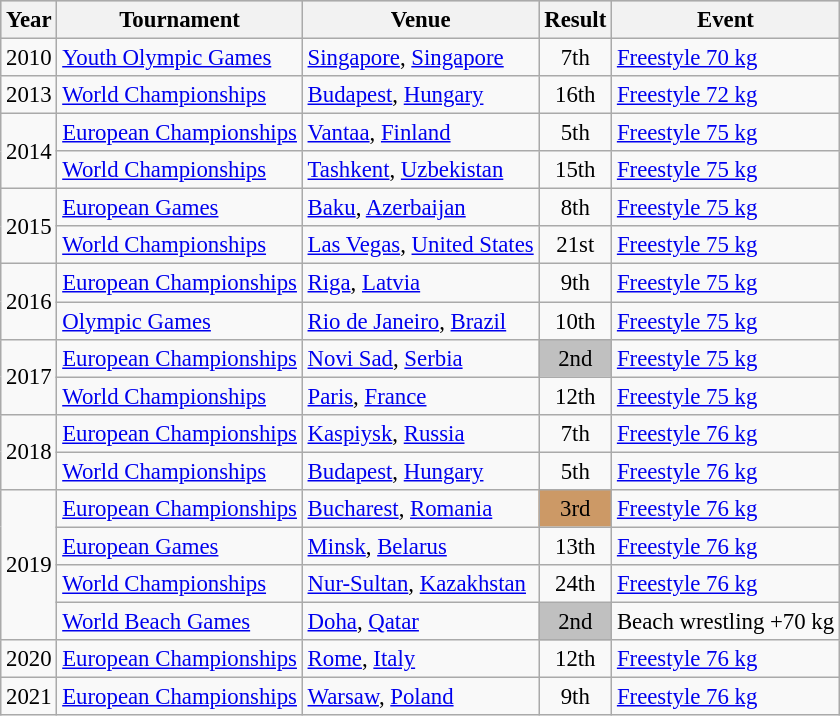<table class="wikitable" style="font-size:95%;">
<tr style="background:#CCCCCC">
<th>Year</th>
<th>Tournament</th>
<th>Venue</th>
<th>Result</th>
<th>Event</th>
</tr>
<tr>
<td>2010</td>
<td><a href='#'>Youth Olympic Games</a></td>
<td> <a href='#'>Singapore</a>, <a href='#'>Singapore</a></td>
<td align="center">7th</td>
<td><a href='#'>Freestyle 70 kg</a></td>
</tr>
<tr>
<td>2013</td>
<td><a href='#'>World Championships</a></td>
<td> <a href='#'>Budapest</a>, <a href='#'>Hungary</a></td>
<td align="center">16th</td>
<td><a href='#'>Freestyle 72 kg</a></td>
</tr>
<tr>
<td rowspan="2">2014</td>
<td><a href='#'>European Championships</a></td>
<td> <a href='#'>Vantaa</a>, <a href='#'>Finland</a></td>
<td align="center">5th</td>
<td><a href='#'>Freestyle 75 kg</a></td>
</tr>
<tr>
<td><a href='#'>World Championships</a></td>
<td> <a href='#'>Tashkent</a>, <a href='#'>Uzbekistan</a></td>
<td align="center">15th</td>
<td><a href='#'>Freestyle 75 kg</a></td>
</tr>
<tr>
<td rowspan="2">2015</td>
<td><a href='#'>European Games</a></td>
<td> <a href='#'>Baku</a>, <a href='#'>Azerbaijan</a></td>
<td align="center">8th</td>
<td><a href='#'>Freestyle 75 kg</a></td>
</tr>
<tr>
<td><a href='#'>World Championships</a></td>
<td> <a href='#'>Las Vegas</a>, <a href='#'>United States</a></td>
<td align="center">21st</td>
<td><a href='#'>Freestyle 75 kg</a></td>
</tr>
<tr>
<td rowspan="2">2016</td>
<td><a href='#'>European Championships</a></td>
<td> <a href='#'>Riga</a>, <a href='#'>Latvia</a></td>
<td align="center">9th</td>
<td><a href='#'>Freestyle 75 kg</a></td>
</tr>
<tr>
<td><a href='#'>Olympic Games</a></td>
<td> <a href='#'>Rio de Janeiro</a>, <a href='#'>Brazil</a></td>
<td align="center">10th</td>
<td><a href='#'>Freestyle 75 kg</a></td>
</tr>
<tr>
<td rowspan="2">2017</td>
<td><a href='#'>European Championships</a></td>
<td> <a href='#'>Novi Sad</a>, <a href='#'>Serbia</a></td>
<td align="center" bgcolor=silver>2nd</td>
<td><a href='#'>Freestyle 75 kg</a></td>
</tr>
<tr>
<td><a href='#'>World Championships</a></td>
<td> <a href='#'>Paris</a>, <a href='#'>France</a></td>
<td align="center">12th</td>
<td><a href='#'>Freestyle 75 kg</a></td>
</tr>
<tr>
<td rowspan="2">2018</td>
<td><a href='#'>European Championships</a></td>
<td> <a href='#'>Kaspiysk</a>, <a href='#'>Russia</a></td>
<td align="center">7th</td>
<td><a href='#'>Freestyle 76 kg</a></td>
</tr>
<tr>
<td><a href='#'>World Championships</a></td>
<td> <a href='#'>Budapest</a>, <a href='#'>Hungary</a></td>
<td align="center">5th</td>
<td><a href='#'>Freestyle 76 kg</a></td>
</tr>
<tr>
<td rowspan="4">2019</td>
<td><a href='#'>European Championships</a></td>
<td> <a href='#'>Bucharest</a>, <a href='#'>Romania</a></td>
<td align="center" bgcolor=cc9966>3rd</td>
<td><a href='#'>Freestyle 76 kg</a></td>
</tr>
<tr>
<td><a href='#'>European Games</a></td>
<td> <a href='#'>Minsk</a>, <a href='#'>Belarus</a></td>
<td align="center">13th</td>
<td><a href='#'>Freestyle 76 kg</a></td>
</tr>
<tr>
<td><a href='#'>World Championships</a></td>
<td> <a href='#'>Nur-Sultan</a>, <a href='#'>Kazakhstan</a></td>
<td align="center">24th</td>
<td><a href='#'>Freestyle 76 kg</a></td>
</tr>
<tr>
<td><a href='#'>World Beach Games</a></td>
<td> <a href='#'>Doha</a>, <a href='#'>Qatar</a></td>
<td align="center"  bgcolor=silver>2nd</td>
<td>Beach wrestling +70 kg</td>
</tr>
<tr>
<td>2020</td>
<td><a href='#'>European Championships</a></td>
<td> <a href='#'>Rome</a>, <a href='#'>Italy</a></td>
<td align="center">12th</td>
<td><a href='#'>Freestyle 76 kg</a></td>
</tr>
<tr>
<td>2021</td>
<td><a href='#'>European Championships</a></td>
<td> <a href='#'>Warsaw</a>, <a href='#'>Poland</a></td>
<td align="center">9th</td>
<td><a href='#'>Freestyle 76 kg</a></td>
</tr>
</table>
